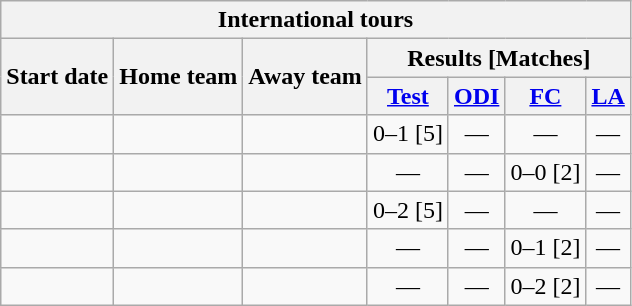<table class="wikitable">
<tr>
<th colspan="7">International tours</th>
</tr>
<tr>
<th rowspan="2">Start date</th>
<th rowspan="2">Home team</th>
<th rowspan="2">Away team</th>
<th colspan="4">Results [Matches]</th>
</tr>
<tr>
<th><a href='#'>Test</a></th>
<th><a href='#'>ODI</a></th>
<th><a href='#'>FC</a></th>
<th><a href='#'>LA</a></th>
</tr>
<tr>
<td><a href='#'></a></td>
<td></td>
<td></td>
<td>0–1 [5]</td>
<td ; style="text-align:center">—</td>
<td ; style="text-align:center">—</td>
<td ; style="text-align:center">—</td>
</tr>
<tr>
<td><a href='#'></a></td>
<td></td>
<td></td>
<td ; style="text-align:center">—</td>
<td ; style="text-align:center">—</td>
<td>0–0 [2]</td>
<td ; style="text-align:center">—</td>
</tr>
<tr>
<td><a href='#'></a></td>
<td></td>
<td></td>
<td>0–2 [5]</td>
<td ; style="text-align:center">—</td>
<td ; style="text-align:center">—</td>
<td ; style="text-align:center">—</td>
</tr>
<tr>
<td><a href='#'></a></td>
<td></td>
<td></td>
<td ; style="text-align:center">—</td>
<td ; style="text-align:center">—</td>
<td>0–1 [2]</td>
<td ; style="text-align:center">—</td>
</tr>
<tr>
<td><a href='#'></a></td>
<td></td>
<td></td>
<td ; style="text-align:center">—</td>
<td ; style="text-align:center">—</td>
<td>0–2 [2]</td>
<td ; style="text-align:center">—</td>
</tr>
</table>
